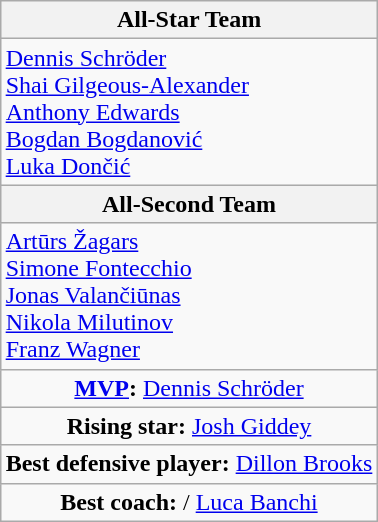<table class=wikitable style="margin:auto">
<tr>
<th colspan=5 align=left>All-Star Team</th>
</tr>
<tr>
<td> <a href='#'>Dennis Schröder</a><br> <a href='#'>Shai Gilgeous-Alexander</a><br> <a href='#'>Anthony Edwards</a><br> <a href='#'>Bogdan Bogdanović</a><br> <a href='#'>Luka Dončić</a></td>
</tr>
<tr>
<th colspan=5 aligh=left>All-Second Team</th>
</tr>
<tr>
<td> <a href='#'>Artūrs Žagars</a><br> <a href='#'>Simone Fontecchio</a><br> <a href='#'>Jonas Valančiūnas</a><br> <a href='#'>Nikola Milutinov</a><br> <a href='#'>Franz Wagner</a></td>
</tr>
<tr>
<td colspan=5 align=center><strong><a href='#'>MVP</a>:</strong>  <a href='#'>Dennis Schröder</a></td>
</tr>
<tr>
<td colspan=5 align=center><strong>Rising star:</strong>  <a href='#'>Josh Giddey</a></td>
</tr>
<tr>
<td colspan=5 align=center><strong>Best defensive player:</strong>  <a href='#'>Dillon Brooks</a></td>
</tr>
<tr>
<td colspan=5 align=center><strong>Best coach:</strong> / <a href='#'>Luca Banchi</a></td>
</tr>
</table>
